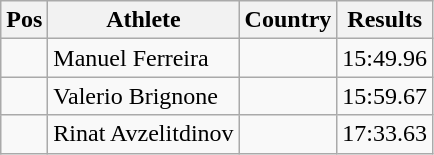<table class="wikitable">
<tr>
<th>Pos</th>
<th>Athlete</th>
<th>Country</th>
<th>Results</th>
</tr>
<tr>
<td align="center"></td>
<td>Manuel Ferreira</td>
<td></td>
<td>15:49.96</td>
</tr>
<tr>
<td align="center"></td>
<td>Valerio Brignone</td>
<td></td>
<td>15:59.67</td>
</tr>
<tr>
<td align="center"></td>
<td>Rinat Avzelitdinov</td>
<td></td>
<td>17:33.63</td>
</tr>
</table>
